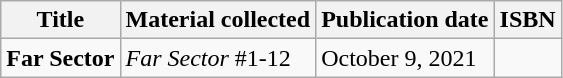<table class="wikitable">
<tr>
<th>Title</th>
<th>Material collected</th>
<th>Publication date</th>
<th>ISBN</th>
</tr>
<tr>
<td><strong>Far Sector</strong></td>
<td><em>Far Sector</em> #1-12</td>
<td>October 9, 2021</td>
<td></td>
</tr>
</table>
